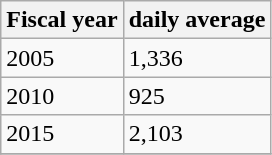<table class="wikitable">
<tr>
<th>Fiscal year</th>
<th>daily average</th>
</tr>
<tr>
<td>2005</td>
<td>1,336</td>
</tr>
<tr>
<td>2010</td>
<td>925</td>
</tr>
<tr>
<td>2015</td>
<td>2,103</td>
</tr>
<tr>
</tr>
</table>
